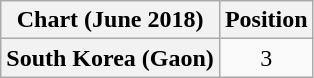<table class="wikitable plainrowheaders" style="text-align:center;">
<tr>
<th scope="col">Chart (June 2018)</th>
<th scope="col">Position</th>
</tr>
<tr>
<th scope="row">South Korea (Gaon)</th>
<td>3</td>
</tr>
</table>
